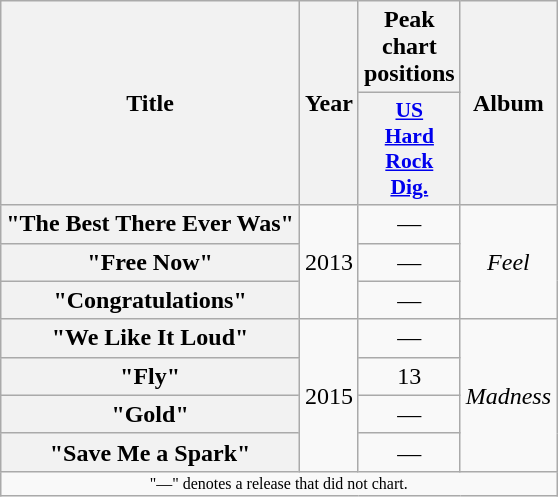<table class="wikitable plainrowheaders" style="text-align:center;">
<tr>
<th scope="col" rowspan="2">Title</th>
<th scope="col" rowspan="2">Year</th>
<th colspan="1">Peak chart positions</th>
<th scope="col" rowspan="2">Album</th>
</tr>
<tr>
<th scope="col" style="width:2.5em;font-size:90%;"><a href='#'>US<br>Hard Rock<br>Dig.</a><br></th>
</tr>
<tr>
<th scope="row">"The Best There Ever Was"</th>
<td rowspan="3">2013</td>
<td>—</td>
<td rowspan="3"><em>Feel</em></td>
</tr>
<tr>
<th scope="row">"Free Now"</th>
<td>—</td>
</tr>
<tr>
<th scope="row">"Congratulations"</th>
<td>—</td>
</tr>
<tr>
<th scope="row">"We Like It Loud"</th>
<td rowspan="4">2015</td>
<td>—</td>
<td rowspan="4"><em>Madness</em></td>
</tr>
<tr>
<th scope="row">"Fly"</th>
<td>13</td>
</tr>
<tr>
<th scope="row">"Gold"</th>
<td>—</td>
</tr>
<tr>
<th scope="row">"Save Me a Spark"</th>
<td>—</td>
</tr>
<tr>
<td colspan="8" style="text-align:center; font-size:8pt;">"—" denotes a release that did not chart.</td>
</tr>
</table>
